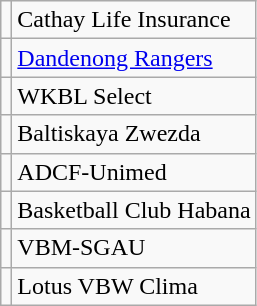<table class="wikitable">
<tr>
<td></td>
<td>Cathay Life Insurance</td>
</tr>
<tr>
<td></td>
<td><a href='#'>Dandenong Rangers</a></td>
</tr>
<tr>
<td></td>
<td>WKBL Select</td>
</tr>
<tr>
<td></td>
<td>Baltiskaya Zwezda</td>
</tr>
<tr>
<td></td>
<td>ADCF-Unimed</td>
</tr>
<tr>
<td></td>
<td>Basketball Club Habana</td>
</tr>
<tr>
<td></td>
<td>VBM-SGAU</td>
</tr>
<tr>
<td></td>
<td>Lotus VBW Clima</td>
</tr>
</table>
